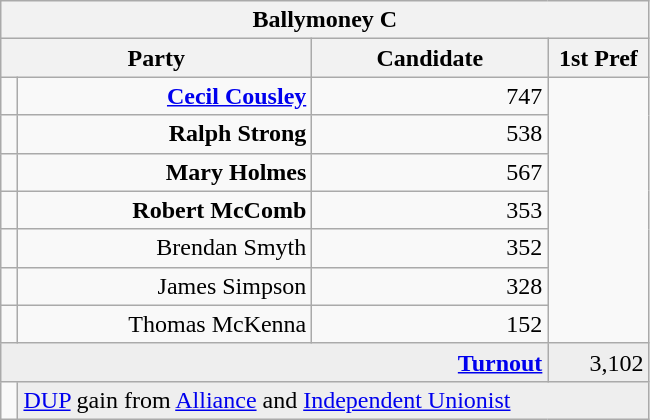<table class="wikitable">
<tr>
<th colspan="4" align="center">Ballymoney C</th>
</tr>
<tr>
<th colspan="2" align="center" width=200>Party</th>
<th width=150>Candidate</th>
<th width=60>1st Pref</th>
</tr>
<tr>
<td></td>
<td align="right"><strong><a href='#'>Cecil Cousley</a></strong></td>
<td align="right">747</td>
</tr>
<tr>
<td></td>
<td align="right"><strong>Ralph Strong</strong></td>
<td align="right">538</td>
</tr>
<tr>
<td></td>
<td align="right"><strong>Mary Holmes</strong></td>
<td align="right">567</td>
</tr>
<tr>
<td></td>
<td align="right"><strong>Robert McComb</strong></td>
<td align="right">353</td>
</tr>
<tr>
<td></td>
<td align="right">Brendan Smyth</td>
<td align="right">352</td>
</tr>
<tr>
<td></td>
<td align="right">James Simpson</td>
<td align="right">328</td>
</tr>
<tr>
<td></td>
<td align="right">Thomas McKenna</td>
<td align="right">152</td>
</tr>
<tr bgcolor="EEEEEE">
<td colspan=3 align="right"><strong><a href='#'>Turnout</a></strong></td>
<td align="right">3,102</td>
</tr>
<tr>
<td bgcolor=></td>
<td colspan=3 bgcolor="EEEEEE"><a href='#'>DUP</a> gain from <a href='#'>Alliance</a> and <a href='#'>Independent Unionist</a></td>
</tr>
</table>
